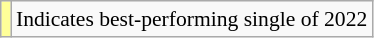<table class="wikitable" style="font-size:90%;">
<tr>
<td style="background-color:#FFFF99"></td>
<td>Indicates best-performing single of 2022</td>
</tr>
</table>
